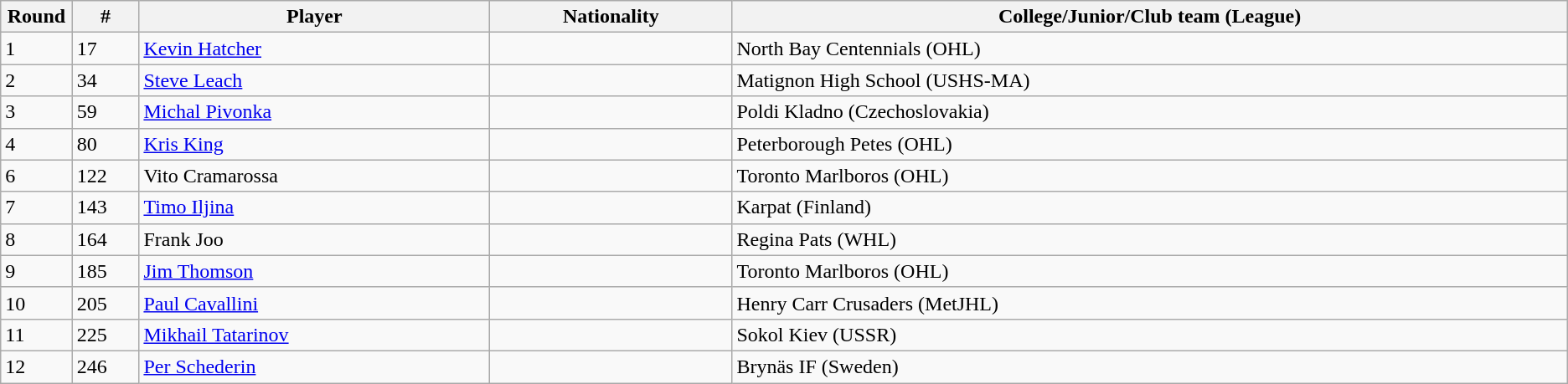<table class="wikitable">
<tr align="center">
<th bgcolor="#DDDDFF" width="4.0%">Round</th>
<th bgcolor="#DDDDFF" width="4.0%">#</th>
<th bgcolor="#DDDDFF" width="21.0%">Player</th>
<th bgcolor="#DDDDFF" width="14.5%">Nationality</th>
<th bgcolor="#DDDDFF" width="50.0%">College/Junior/Club team (League)</th>
</tr>
<tr>
<td>1</td>
<td>17</td>
<td><a href='#'>Kevin Hatcher</a></td>
<td></td>
<td>North Bay Centennials (OHL)</td>
</tr>
<tr>
<td>2</td>
<td>34</td>
<td><a href='#'>Steve Leach</a></td>
<td></td>
<td>Matignon High School (USHS-MA)</td>
</tr>
<tr>
<td>3</td>
<td>59</td>
<td><a href='#'>Michal Pivonka</a></td>
<td></td>
<td>Poldi Kladno (Czechoslovakia)</td>
</tr>
<tr>
<td>4</td>
<td>80</td>
<td><a href='#'>Kris King</a></td>
<td></td>
<td>Peterborough Petes (OHL)</td>
</tr>
<tr>
<td>6</td>
<td>122</td>
<td>Vito Cramarossa</td>
<td></td>
<td>Toronto Marlboros (OHL)</td>
</tr>
<tr>
<td>7</td>
<td>143</td>
<td><a href='#'>Timo Iljina</a></td>
<td></td>
<td>Karpat (Finland)</td>
</tr>
<tr>
<td>8</td>
<td>164</td>
<td>Frank Joo</td>
<td></td>
<td>Regina Pats (WHL)</td>
</tr>
<tr>
<td>9</td>
<td>185</td>
<td><a href='#'>Jim Thomson</a></td>
<td></td>
<td>Toronto Marlboros (OHL)</td>
</tr>
<tr>
<td>10</td>
<td>205</td>
<td><a href='#'>Paul Cavallini</a></td>
<td></td>
<td>Henry Carr Crusaders (MetJHL)</td>
</tr>
<tr>
<td>11</td>
<td>225</td>
<td><a href='#'>Mikhail Tatarinov</a></td>
<td></td>
<td>Sokol Kiev (USSR)</td>
</tr>
<tr>
<td>12</td>
<td>246</td>
<td><a href='#'>Per Schederin</a></td>
<td></td>
<td>Brynäs IF (Sweden)</td>
</tr>
</table>
